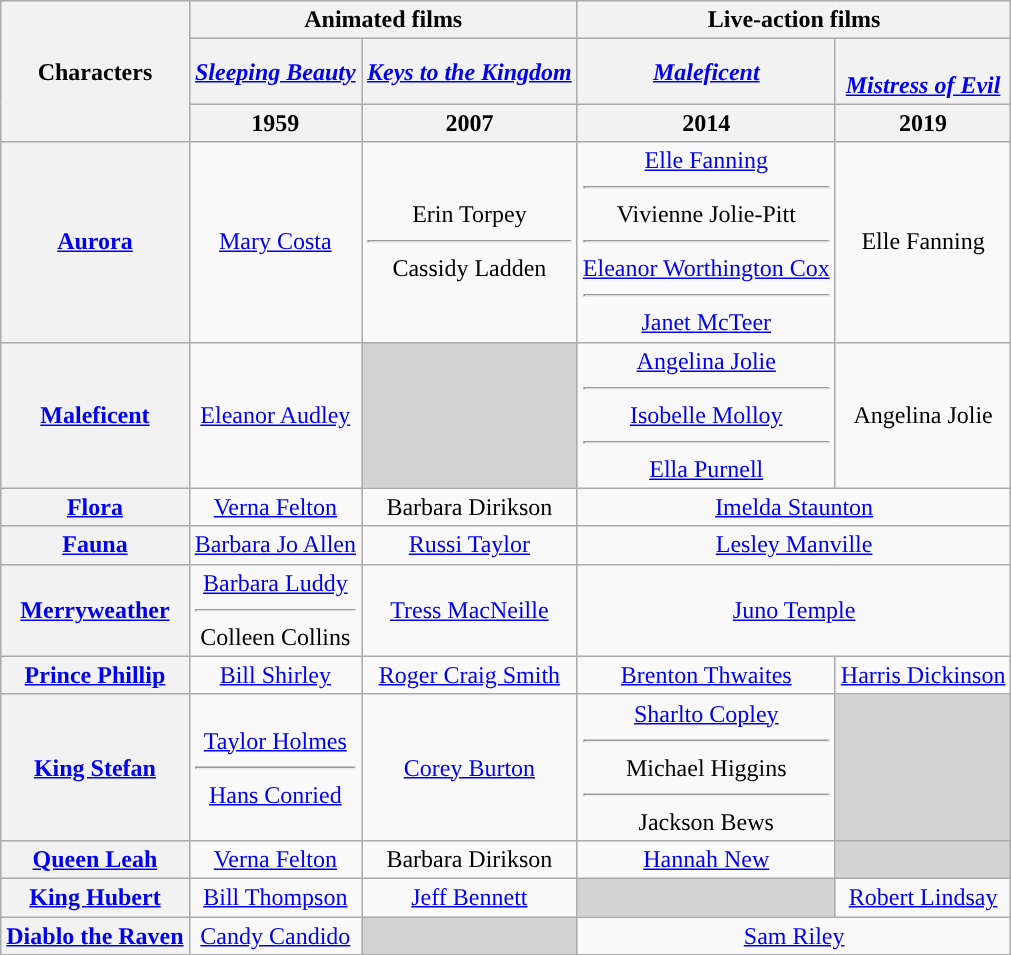<table class="wikitable plainrowheaders" style="text-align:center;">
<tr>
<th scope="col" rowspan="3">Characters</th>
<th scope="colgroup" colspan="2"  style="text-align:center;">Animated films</th>
<th scope="colgroup" colspan="2" style="text-align:center;">Live-action films</th>
</tr>
<tr>
<th scope="col"><em><a href='#'>Sleeping Beauty</a></em></th>
<th scope="col"><em><a href='#'>Keys to the Kingdom</a></em></th>
<th scope="col"><em><a href='#'>Maleficent</a></em></th>
<th scope="col"><em><a href='#'><br>Mistress of Evil</a></em></th>
</tr>
<tr>
<th scope="col">1959</th>
<th scope="col">2007</th>
<th scope="col">2014</th>
<th scope="col">2019</th>
</tr>
<tr>
<th scope="row"><a href='#'>Aurora</a></th>
<td><a href='#'>Mary Costa</a></td>
<td>Erin Torpey<hr>Cassidy Ladden</td>
<td><a href='#'>Elle Fanning</a><hr>Vivienne Jolie-Pitt<hr><a href='#'>Eleanor Worthington Cox</a><hr><a href='#'>Janet McTeer</a></td>
<td>Elle Fanning</td>
</tr>
<tr>
<th scope="row"><a href='#'>Maleficent</a></th>
<td><a href='#'>Eleanor Audley</a></td>
<td style="background-color:#D3D3D3;"></td>
<td><a href='#'>Angelina Jolie</a><hr><a href='#'>Isobelle Molloy</a><hr><a href='#'>Ella Purnell</a></td>
<td>Angelina Jolie</td>
</tr>
<tr>
<th scope="row"><a href='#'>Flora</a><br></th>
<td><a href='#'>Verna Felton</a></td>
<td>Barbara Dirikson</td>
<td colspan="2"><a href='#'>Imelda Staunton</a></td>
</tr>
<tr>
<th scope="row"><a href='#'>Fauna</a><br></th>
<td><a href='#'>Barbara Jo Allen</a></td>
<td><a href='#'>Russi Taylor</a></td>
<td colspan="2"><a href='#'>Lesley Manville</a></td>
</tr>
<tr>
<th scope="row"><a href='#'>Merryweather</a><br></th>
<td><a href='#'>Barbara Luddy</a><hr>Colleen Collins</td>
<td><a href='#'>Tress MacNeille</a></td>
<td colspan="2"><a href='#'>Juno Temple</a></td>
</tr>
<tr>
<th scope="row"><a href='#'>Prince Phillip</a></th>
<td><a href='#'>Bill Shirley</a></td>
<td><a href='#'>Roger Craig Smith</a></td>
<td><a href='#'>Brenton Thwaites</a></td>
<td><a href='#'>Harris Dickinson</a></td>
</tr>
<tr>
<th scope="row"><a href='#'>King Stefan</a></th>
<td><a href='#'>Taylor Holmes</a><hr><a href='#'>Hans Conried</a></td>
<td><a href='#'>Corey Burton</a></td>
<td><a href='#'>Sharlto Copley</a><hr>Michael Higgins<hr>Jackson Bews</td>
<td style="background-color:#D3D3D3;"></td>
</tr>
<tr>
<th scope="row"><a href='#'>Queen Leah</a><br></th>
<td><a href='#'>Verna Felton</a></td>
<td>Barbara Dirikson</td>
<td><a href='#'>Hannah New</a></td>
<td style="background-color:#D3D3D3;"></td>
</tr>
<tr>
<th scope="row"><a href='#'>King Hubert</a><br></th>
<td><a href='#'>Bill Thompson</a></td>
<td><a href='#'>Jeff Bennett</a></td>
<td style="background-color:#D3D3D3;"></td>
<td><a href='#'>Robert Lindsay</a></td>
</tr>
<tr>
<th scope="row"><a href='#'>Diablo the Raven</a><br></th>
<td><a href='#'>Candy Candido</a></td>
<td style="background-color:#D3D3D3;"></td>
<td colspan="2"><a href='#'>Sam Riley</a></td>
</tr>
</table>
